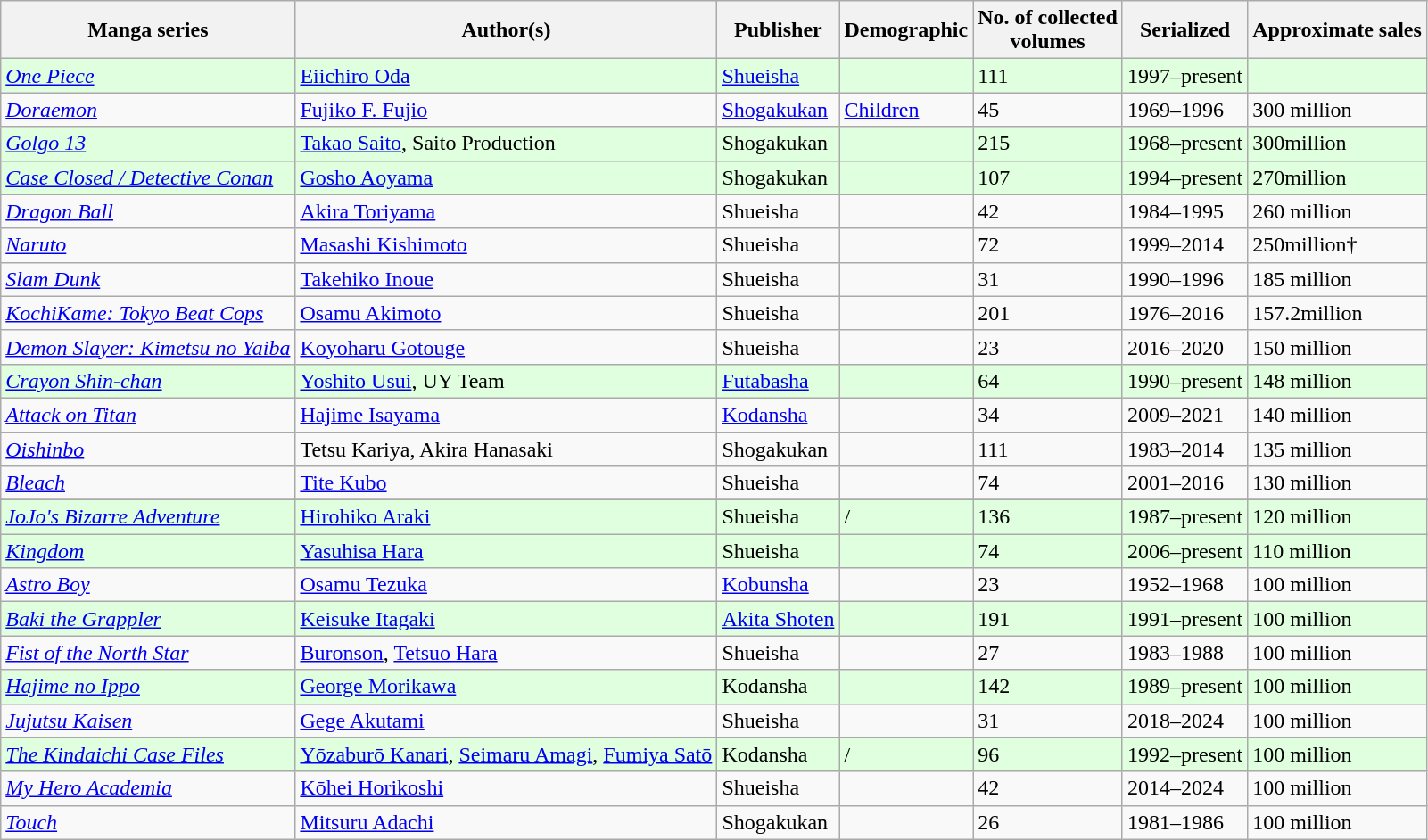<table class="wikitable sortable">
<tr>
<th>Manga series</th>
<th>Author(s)</th>
<th>Publisher</th>
<th>Demographic</th>
<th>No. of collected<br>volumes</th>
<th>Serialized</th>
<th>Approximate sales</th>
</tr>
<tr style="background: #DFFFDF;">
<td><em><a href='#'>One Piece</a></em></td>
<td><a href='#'>Eiichiro Oda</a></td>
<td><a href='#'>Shueisha</a></td>
<td></td>
<td>111</td>
<td>1997–present</td>
<td></td>
</tr>
<tr>
<td><em><a href='#'>Doraemon</a></em></td>
<td><a href='#'>Fujiko F. Fujio</a></td>
<td><a href='#'>Shogakukan</a></td>
<td><a href='#'>Children</a></td>
<td>45</td>
<td>1969–1996</td>
<td>300 million</td>
</tr>
<tr style="background: #DFFFDF;">
<td><em><a href='#'>Golgo 13</a></em></td>
<td><a href='#'>Takao Saito</a>, Saito Production</td>
<td>Shogakukan</td>
<td></td>
<td>215</td>
<td>1968–present</td>
<td>300million</td>
</tr>
<tr style="background: #DFFFDF;">
<td><em><a href='#'>Case Closed / Detective Conan</a></em></td>
<td><a href='#'>Gosho Aoyama</a></td>
<td>Shogakukan</td>
<td></td>
<td>107</td>
<td>1994–present</td>
<td>270million</td>
</tr>
<tr>
<td><em><a href='#'>Dragon Ball</a></em></td>
<td><a href='#'>Akira Toriyama</a></td>
<td>Shueisha</td>
<td></td>
<td>42</td>
<td>1984–1995</td>
<td>260 million</td>
</tr>
<tr>
<td><em><a href='#'>Naruto</a></em></td>
<td><a href='#'>Masashi Kishimoto</a></td>
<td>Shueisha</td>
<td></td>
<td>72</td>
<td>1999–2014</td>
<td>250million†</td>
</tr>
<tr>
<td><em><a href='#'>Slam Dunk</a></em></td>
<td><a href='#'>Takehiko Inoue</a></td>
<td>Shueisha</td>
<td></td>
<td>31</td>
<td>1990–1996</td>
<td>185 million</td>
</tr>
<tr>
<td><em><a href='#'>KochiKame: Tokyo Beat Cops</a></em></td>
<td><a href='#'>Osamu Akimoto</a></td>
<td>Shueisha</td>
<td></td>
<td>201</td>
<td>1976–2016</td>
<td>157.2million</td>
</tr>
<tr>
<td><em><a href='#'>Demon Slayer: Kimetsu no Yaiba</a></em></td>
<td><a href='#'>Koyoharu Gotouge</a></td>
<td>Shueisha</td>
<td></td>
<td>23</td>
<td>2016–2020</td>
<td>150 million</td>
</tr>
<tr style="background: #DFFFDF;">
<td><em><a href='#'>Crayon Shin-chan</a></em></td>
<td><a href='#'>Yoshito Usui</a>, UY Team</td>
<td><a href='#'>Futabasha</a></td>
<td></td>
<td>64</td>
<td>1990–present</td>
<td>148 million</td>
</tr>
<tr>
<td><em><a href='#'>Attack on Titan</a></em></td>
<td><a href='#'>Hajime Isayama</a></td>
<td><a href='#'>Kodansha</a></td>
<td></td>
<td>34</td>
<td>2009–2021</td>
<td>140 million</td>
</tr>
<tr>
<td><em><a href='#'>Oishinbo</a></em></td>
<td>Tetsu Kariya, Akira Hanasaki</td>
<td>Shogakukan</td>
<td></td>
<td>111</td>
<td>1983–2014 </td>
<td>135 million</td>
</tr>
<tr>
<td><em><a href='#'>Bleach</a></em></td>
<td><a href='#'>Tite Kubo</a></td>
<td>Shueisha</td>
<td></td>
<td>74</td>
<td>2001–2016</td>
<td>130 million</td>
</tr>
<tr>
</tr>
<tr style="background: #DFFFDF;">
<td><em><a href='#'>JoJo's Bizarre Adventure</a></em></td>
<td><a href='#'>Hirohiko Araki</a></td>
<td>Shueisha</td>
<td> / </td>
<td>136</td>
<td>1987–present</td>
<td>120 million</td>
</tr>
<tr style="background: #DFFFDF;">
<td><em><a href='#'>Kingdom</a></em></td>
<td><a href='#'>Yasuhisa Hara</a></td>
<td>Shueisha</td>
<td></td>
<td>74</td>
<td>2006–present</td>
<td>110 million</td>
</tr>
<tr>
<td><em><a href='#'>Astro Boy</a></em></td>
<td><a href='#'>Osamu Tezuka</a></td>
<td><a href='#'>Kobunsha</a></td>
<td></td>
<td>23</td>
<td>1952–1968</td>
<td>100 million</td>
</tr>
<tr style="background: #DFFFDF;">
<td><em><a href='#'>Baki the Grappler</a></em></td>
<td><a href='#'>Keisuke Itagaki</a></td>
<td><a href='#'>Akita Shoten</a></td>
<td></td>
<td>191</td>
<td>1991–present</td>
<td>100 million</td>
</tr>
<tr>
<td><em><a href='#'>Fist of the North Star</a></em></td>
<td><a href='#'>Buronson</a>, <a href='#'>Tetsuo Hara</a></td>
<td>Shueisha</td>
<td></td>
<td>27</td>
<td>1983–1988</td>
<td>100 million</td>
</tr>
<tr style="background: #DFFFDF;">
<td><em><a href='#'>Hajime no Ippo</a></em></td>
<td><a href='#'>George Morikawa</a></td>
<td>Kodansha</td>
<td></td>
<td>142</td>
<td>1989–present</td>
<td>100 million</td>
</tr>
<tr>
<td><em><a href='#'>Jujutsu Kaisen</a></em></td>
<td><a href='#'>Gege Akutami</a></td>
<td>Shueisha</td>
<td></td>
<td>31</td>
<td>2018–2024</td>
<td>100 million</td>
</tr>
<tr style="background: #DFFFDF;">
<td><em><a href='#'>The Kindaichi Case Files</a></em></td>
<td><a href='#'>Yōzaburō Kanari</a>, <a href='#'>Seimaru Amagi</a>, <a href='#'>Fumiya Satō</a></td>
<td>Kodansha</td>
<td> / </td>
<td>96</td>
<td>1992–present</td>
<td>100 million</td>
</tr>
<tr>
<td><em><a href='#'>My Hero Academia</a></em></td>
<td><a href='#'>Kōhei Horikoshi</a></td>
<td>Shueisha</td>
<td></td>
<td>42</td>
<td>2014–2024</td>
<td>100 million</td>
</tr>
<tr>
<td><em><a href='#'>Touch</a></em></td>
<td><a href='#'>Mitsuru Adachi</a></td>
<td>Shogakukan</td>
<td></td>
<td>26</td>
<td>1981–1986</td>
<td>100 million</td>
</tr>
</table>
